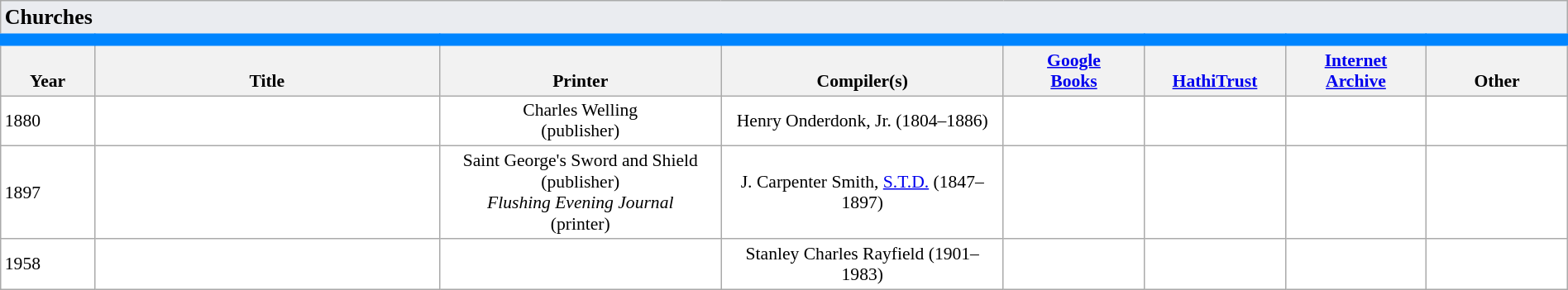<table class="wikitable collapsible sortable static-row-numbers" cellpadding="1" style="color: black; background-color: #FFFFFF; font-size: 90%; width:100%">
<tr class="static-row-header" style="text-align:center;vertical-align:bottom;">
<th style="text-align:left; background:#eaecf0; border-style: solid; border-width: 0px 0px 0px 0px;" colspan=8><big><strong>Churches</strong></big></th>
</tr>
<tr class="static-row-header" style="text-align:center;vertical-align:bottom;border-style: solid; border-color: #0085ff; border-width: 10px 0px 0px 0px;">
<th>Year</th>
<th>Title</th>
<th>Printer</th>
<th>Compiler(s)</th>
<th><a href='#'>Google<br>Books</a></th>
<th><a href='#'>HathiTrust</a></th>
<th><a href='#'>Internet<br>Archive</a></th>
<th>Other</th>
</tr>
<tr>
<td width="6%">1880</td>
<td width="22%" data-sort-value="parish church 1880"></td>
<td style="text-align:center" width="18%" data-sort-value="welling 1880">Charles Welling<br>(publisher)</td>
<td style="text-align:center" width="18%" data-sort-value="onderdonk 1880">Henry Onderdonk, Jr. (1804–1886)</td>
<td style="text-align:center" width="9%"></td>
<td style="text-align:center" width="9%"></td>
<td style="text-align:center" width="9%" data-sort-value="allen county 1880"></td>
<td style="text-align:center" width="9%"></td>
</tr>
<tr>
<td width="6%">1897</td>
<td width="22%" data-sort-value="parish church 1897"></td>
<td style="text-align:center" width="18%" data-sort-value="saint georges 1897">Saint George's Sword and Shield<br>(publisher)<br><em>Flushing Evening Journal</em><br>(printer)</td>
<td style="text-align:center" width="18%" data-sort-value="smith 1897">J. Carpenter Smith, <a href='#'>S.T.D.</a> (1847–1897)</td>
<td style="text-align:center" width="9%" data-sort-value="harvard 1897"><br></td>
<td style="text-align:center" width="9%"><br></td>
<td style="text-align:center" width="9%" data-sort-value="allen county 1897"><br></td>
<td style="text-align:center" width="9%"></td>
</tr>
<tr>
<td width="6%">1958</td>
<td width="22%" data-sort-value="parish under god 1958"></td>
<td style="text-align:center" width="18%"></td>
<td style="text-align:center" width="18%" data-sort-value="rayfield 1958">Stanley Charles Rayfield (1901–1983)</td>
<td style="text-align:center" width="9%"></td>
<td style="text-align:center" width="9%"></td>
<td style="text-align:center" width="9%" data-sort-value="allen county 1958"></td>
<td style="text-align:center" width="9%"></td>
</tr>
</table>
